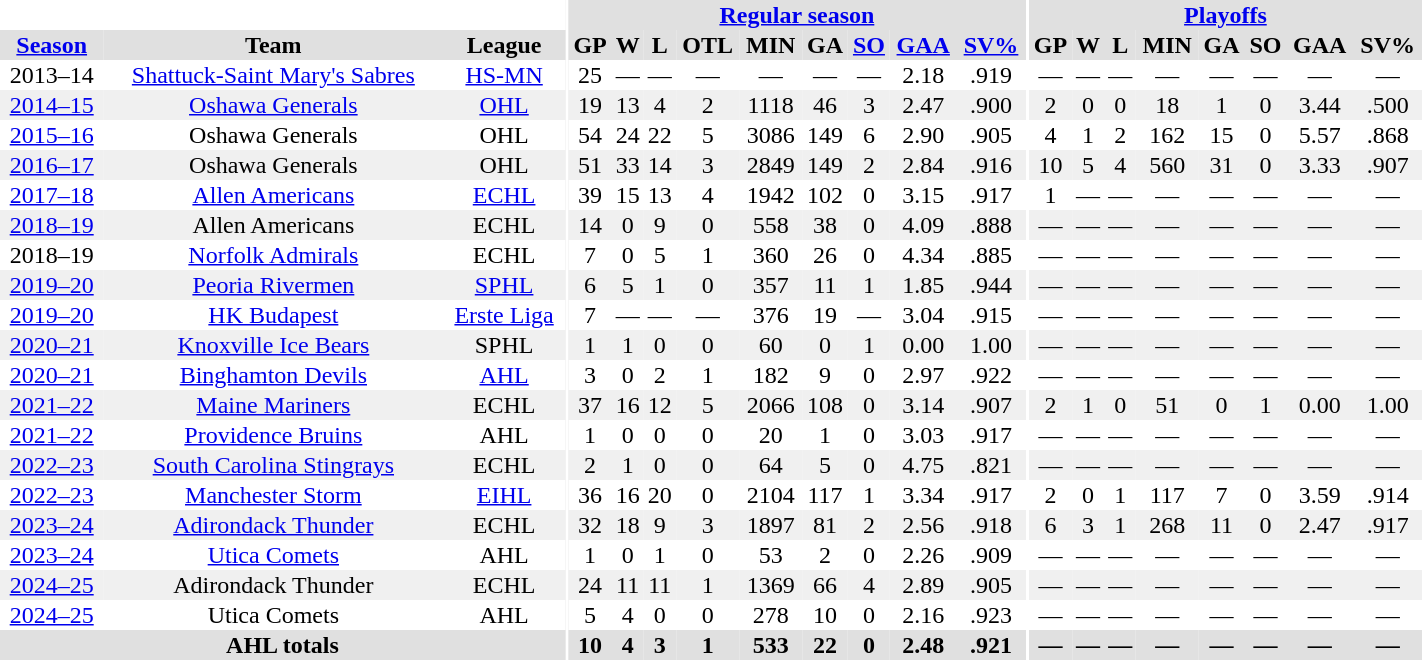<table border="0" cellpadding="1" cellspacing="0" style="text-align:center; width:75%;">
<tr bgcolor="#e0e0e0">
<th colspan="3" bgcolor="#ffffff"></th>
<th rowspan="95" bgcolor="#ffffff"></th>
<th colspan="9" bgcolor="#e0e0e0"><a href='#'>Regular season</a></th>
<th rowspan="95" bgcolor="#ffffff"></th>
<th colspan="8" bgcolor="#e0e0e0"><a href='#'>Playoffs</a></th>
</tr>
<tr bgcolor="#e0e0e0">
<th><a href='#'>Season</a></th>
<th>Team</th>
<th>League</th>
<th>GP</th>
<th>W</th>
<th>L</th>
<th>OTL</th>
<th>MIN</th>
<th>GA</th>
<th><a href='#'>SO</a></th>
<th><a href='#'>GAA</a></th>
<th><a href='#'>SV%</a></th>
<th>GP</th>
<th>W</th>
<th>L</th>
<th>MIN</th>
<th>GA</th>
<th>SO</th>
<th>GAA</th>
<th>SV%</th>
</tr>
<tr>
<td>2013–14</td>
<td><a href='#'>Shattuck-Saint Mary's Sabres</a></td>
<td><a href='#'>HS-MN</a></td>
<td>25</td>
<td>—</td>
<td>—</td>
<td>—</td>
<td>—</td>
<td>—</td>
<td>—</td>
<td>2.18</td>
<td>.919</td>
<td>—</td>
<td>—</td>
<td>—</td>
<td>—</td>
<td>—</td>
<td>—</td>
<td>—</td>
<td>—</td>
</tr>
<tr bgcolor="#f0f0f0">
<td><a href='#'>2014–15</a></td>
<td><a href='#'>Oshawa Generals</a></td>
<td><a href='#'>OHL</a></td>
<td>19</td>
<td>13</td>
<td>4</td>
<td>2</td>
<td>1118</td>
<td>46</td>
<td>3</td>
<td>2.47</td>
<td>.900</td>
<td>2</td>
<td>0</td>
<td>0</td>
<td>18</td>
<td>1</td>
<td>0</td>
<td>3.44</td>
<td>.500</td>
</tr>
<tr>
<td><a href='#'>2015–16</a></td>
<td>Oshawa Generals</td>
<td>OHL</td>
<td>54</td>
<td>24</td>
<td>22</td>
<td>5</td>
<td>3086</td>
<td>149</td>
<td>6</td>
<td>2.90</td>
<td>.905</td>
<td>4</td>
<td>1</td>
<td>2</td>
<td>162</td>
<td>15</td>
<td>0</td>
<td>5.57</td>
<td>.868</td>
</tr>
<tr bgcolor="#f0f0f0">
<td><a href='#'>2016–17</a></td>
<td>Oshawa Generals</td>
<td>OHL</td>
<td>51</td>
<td>33</td>
<td>14</td>
<td>3</td>
<td>2849</td>
<td>149</td>
<td>2</td>
<td>2.84</td>
<td>.916</td>
<td>10</td>
<td>5</td>
<td>4</td>
<td>560</td>
<td>31</td>
<td>0</td>
<td>3.33</td>
<td>.907</td>
</tr>
<tr>
<td><a href='#'>2017–18</a></td>
<td><a href='#'>Allen Americans</a></td>
<td><a href='#'>ECHL</a></td>
<td>39</td>
<td>15</td>
<td>13</td>
<td>4</td>
<td>1942</td>
<td>102</td>
<td>0</td>
<td>3.15</td>
<td>.917</td>
<td>1</td>
<td>—</td>
<td>—</td>
<td>—</td>
<td>—</td>
<td>—</td>
<td>—</td>
<td>—</td>
</tr>
<tr bgcolor="#f0f0f0">
<td><a href='#'>2018–19</a></td>
<td>Allen Americans</td>
<td>ECHL</td>
<td>14</td>
<td>0</td>
<td>9</td>
<td>0</td>
<td>558</td>
<td>38</td>
<td>0</td>
<td>4.09</td>
<td>.888</td>
<td>—</td>
<td>—</td>
<td>—</td>
<td>—</td>
<td>—</td>
<td>—</td>
<td>—</td>
<td>—</td>
</tr>
<tr>
<td>2018–19</td>
<td><a href='#'>Norfolk Admirals</a></td>
<td>ECHL</td>
<td>7</td>
<td>0</td>
<td>5</td>
<td>1</td>
<td>360</td>
<td>26</td>
<td>0</td>
<td>4.34</td>
<td>.885</td>
<td>—</td>
<td>—</td>
<td>—</td>
<td>—</td>
<td>—</td>
<td>—</td>
<td>—</td>
<td>—</td>
</tr>
<tr bgcolor="#f0f0f0">
<td><a href='#'>2019–20</a></td>
<td><a href='#'>Peoria Rivermen</a></td>
<td><a href='#'>SPHL</a></td>
<td>6</td>
<td>5</td>
<td>1</td>
<td>0</td>
<td>357</td>
<td>11</td>
<td>1</td>
<td>1.85</td>
<td>.944</td>
<td>—</td>
<td>—</td>
<td>—</td>
<td>—</td>
<td>—</td>
<td>—</td>
<td>—</td>
<td>—</td>
</tr>
<tr>
<td><a href='#'>2019–20</a></td>
<td><a href='#'>HK Budapest</a></td>
<td><a href='#'>Erste Liga</a></td>
<td>7</td>
<td>—</td>
<td>—</td>
<td>—</td>
<td>376</td>
<td>19</td>
<td>—</td>
<td>3.04</td>
<td>.915</td>
<td>—</td>
<td>—</td>
<td>—</td>
<td>—</td>
<td>—</td>
<td>—</td>
<td>—</td>
<td>—</td>
</tr>
<tr bgcolor="#f0f0f0">
<td><a href='#'>2020–21</a></td>
<td><a href='#'>Knoxville Ice Bears</a></td>
<td>SPHL</td>
<td>1</td>
<td>1</td>
<td>0</td>
<td>0</td>
<td>60</td>
<td>0</td>
<td>1</td>
<td>0.00</td>
<td>1.00</td>
<td>—</td>
<td>—</td>
<td>—</td>
<td>—</td>
<td>—</td>
<td>—</td>
<td>—</td>
<td>—</td>
</tr>
<tr>
<td><a href='#'>2020–21</a></td>
<td><a href='#'>Binghamton Devils</a></td>
<td><a href='#'>AHL</a></td>
<td>3</td>
<td>0</td>
<td>2</td>
<td>1</td>
<td>182</td>
<td>9</td>
<td>0</td>
<td>2.97</td>
<td>.922</td>
<td>—</td>
<td>—</td>
<td>—</td>
<td>—</td>
<td>—</td>
<td>—</td>
<td>—</td>
<td>—</td>
</tr>
<tr bgcolor="#f0f0f0">
<td><a href='#'>2021–22</a></td>
<td><a href='#'>Maine Mariners</a></td>
<td>ECHL</td>
<td>37</td>
<td>16</td>
<td>12</td>
<td>5</td>
<td>2066</td>
<td>108</td>
<td>0</td>
<td>3.14</td>
<td>.907</td>
<td>2</td>
<td>1</td>
<td>0</td>
<td>51</td>
<td>0</td>
<td>1</td>
<td>0.00</td>
<td>1.00</td>
</tr>
<tr>
<td><a href='#'>2021–22</a></td>
<td><a href='#'>Providence Bruins</a></td>
<td>AHL</td>
<td>1</td>
<td>0</td>
<td>0</td>
<td>0</td>
<td>20</td>
<td>1</td>
<td>0</td>
<td>3.03</td>
<td>.917</td>
<td>—</td>
<td>—</td>
<td>—</td>
<td>—</td>
<td>—</td>
<td>—</td>
<td>—</td>
<td>—</td>
</tr>
<tr bgcolor="#f0f0f0">
<td><a href='#'>2022–23</a></td>
<td><a href='#'>South Carolina Stingrays</a></td>
<td>ECHL</td>
<td>2</td>
<td>1</td>
<td>0</td>
<td>0</td>
<td>64</td>
<td>5</td>
<td>0</td>
<td>4.75</td>
<td>.821</td>
<td>—</td>
<td>—</td>
<td>—</td>
<td>—</td>
<td>—</td>
<td>—</td>
<td>—</td>
<td>—</td>
</tr>
<tr>
<td><a href='#'>2022–23</a></td>
<td><a href='#'>Manchester Storm</a></td>
<td><a href='#'>EIHL</a></td>
<td>36</td>
<td>16</td>
<td>20</td>
<td>0</td>
<td>2104</td>
<td>117</td>
<td>1</td>
<td>3.34</td>
<td>.917</td>
<td>2</td>
<td>0</td>
<td>1</td>
<td>117</td>
<td>7</td>
<td>0</td>
<td>3.59</td>
<td>.914</td>
</tr>
<tr bgcolor="#f0f0f0">
<td><a href='#'>2023–24</a></td>
<td><a href='#'>Adirondack Thunder</a></td>
<td>ECHL</td>
<td>32</td>
<td>18</td>
<td>9</td>
<td>3</td>
<td>1897</td>
<td>81</td>
<td>2</td>
<td>2.56</td>
<td>.918</td>
<td>6</td>
<td>3</td>
<td>1</td>
<td>268</td>
<td>11</td>
<td>0</td>
<td>2.47</td>
<td>.917</td>
</tr>
<tr>
<td><a href='#'>2023–24</a></td>
<td><a href='#'>Utica Comets</a></td>
<td>AHL</td>
<td>1</td>
<td>0</td>
<td>1</td>
<td>0</td>
<td>53</td>
<td>2</td>
<td>0</td>
<td>2.26</td>
<td>.909</td>
<td>—</td>
<td>—</td>
<td>—</td>
<td>—</td>
<td>—</td>
<td>—</td>
<td>—</td>
<td>—</td>
</tr>
<tr bgcolor="#f0f0f0">
<td><a href='#'>2024–25</a></td>
<td>Adirondack Thunder</td>
<td>ECHL</td>
<td>24</td>
<td>11</td>
<td>11</td>
<td>1</td>
<td>1369</td>
<td>66</td>
<td>4</td>
<td>2.89</td>
<td>.905</td>
<td>—</td>
<td>—</td>
<td>—</td>
<td>—</td>
<td>—</td>
<td>—</td>
<td>—</td>
<td>—</td>
</tr>
<tr>
<td><a href='#'>2024–25</a></td>
<td>Utica Comets</td>
<td>AHL</td>
<td>5</td>
<td>4</td>
<td>0</td>
<td>0</td>
<td>278</td>
<td>10</td>
<td>0</td>
<td>2.16</td>
<td>.923</td>
<td>—</td>
<td>—</td>
<td>—</td>
<td>—</td>
<td>—</td>
<td>—</td>
<td>—</td>
<td>—</td>
</tr>
<tr ALIGN="centre" bgcolor="#e0e0e0">
<th colspan="3" align="centre">AHL totals</th>
<th>10</th>
<th>4</th>
<th>3</th>
<th>1</th>
<th>533</th>
<th>22</th>
<th>0</th>
<th>2.48</th>
<th>.921</th>
<th>—</th>
<th>—</th>
<th>—</th>
<th>—</th>
<th>—</th>
<th>—</th>
<th>—</th>
<th>—</th>
</tr>
</table>
